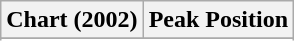<table class="wikitable">
<tr>
<th>Chart (2002)</th>
<th>Peak Position</th>
</tr>
<tr>
</tr>
<tr>
</tr>
</table>
